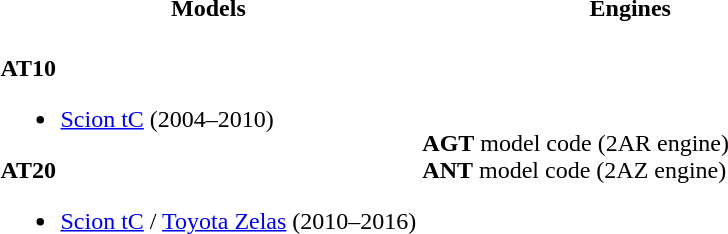<table>
<tr>
<th style="width:50%">Models</th>
<th>Engines</th>
</tr>
<tr>
<td style="width:50%"><br><strong>AT10</strong><ul><li><a href='#'>Scion tC</a> (2004–2010)</li></ul><strong>AT20</strong><ul><li><a href='#'>Scion tC</a> / <a href='#'>Toyota Zelas</a> (2010–2016)</li></ul></td>
<td style="width:50%"><br><strong>AGT</strong> model code (2AR engine)<br><strong>ANT</strong> model code (2AZ engine)</td>
</tr>
</table>
